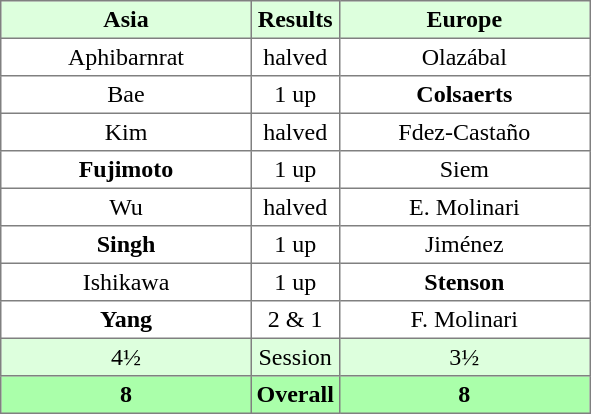<table border="1" cellpadding="3" style="border-collapse:collapse; text-align:center;">
<tr style="background:#ddffdd;">
<th width=160>Asia</th>
<th>Results</th>
<th width=160>Europe</th>
</tr>
<tr>
<td>Aphibarnrat</td>
<td>halved</td>
<td>Olazábal</td>
</tr>
<tr>
<td>Bae</td>
<td>1 up</td>
<td><strong>Colsaerts</strong></td>
</tr>
<tr>
<td>Kim</td>
<td>halved</td>
<td>Fdez-Castaño</td>
</tr>
<tr>
<td><strong>Fujimoto</strong></td>
<td>1 up</td>
<td>Siem</td>
</tr>
<tr>
<td>Wu</td>
<td>halved</td>
<td>E. Molinari</td>
</tr>
<tr>
<td><strong>Singh</strong></td>
<td>1 up</td>
<td>Jiménez</td>
</tr>
<tr>
<td>Ishikawa</td>
<td>1 up</td>
<td><strong>Stenson</strong></td>
</tr>
<tr>
<td><strong>Yang</strong></td>
<td>2 & 1</td>
<td>F. Molinari</td>
</tr>
<tr style="background:#ddffdd;">
<td>4½</td>
<td>Session</td>
<td>3½</td>
</tr>
<tr style="background:#aaffaa;">
<th>8</th>
<th>Overall</th>
<th>8</th>
</tr>
</table>
